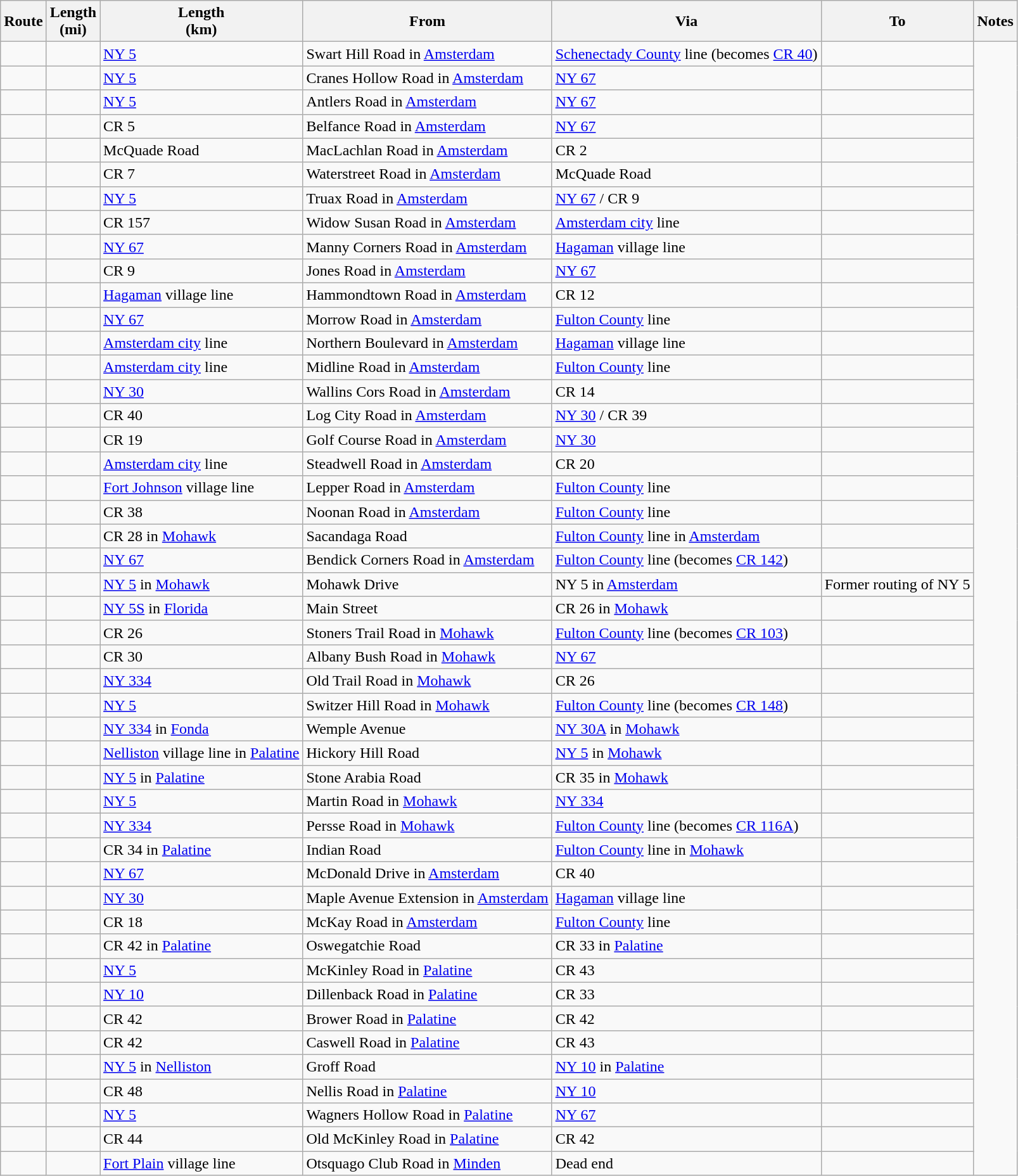<table class="wikitable sortable">
<tr>
<th>Route</th>
<th>Length<br>(mi)</th>
<th>Length<br>(km)</th>
<th class="unsortable">From</th>
<th class="unsortable">Via</th>
<th class="unsortable">To</th>
<th class="unsortable">Notes</th>
</tr>
<tr>
<td id="1 (1)"></td>
<td></td>
<td><a href='#'>NY&nbsp;5</a></td>
<td>Swart Hill Road in <a href='#'>Amsterdam</a></td>
<td><a href='#'>Schenectady County</a> line (becomes <a href='#'>CR 40</a>)</td>
<td></td>
</tr>
<tr>
<td id="1 (2)"></td>
<td></td>
<td><a href='#'>NY&nbsp;5</a></td>
<td>Cranes Hollow Road in <a href='#'>Amsterdam</a></td>
<td><a href='#'>NY&nbsp;67</a></td>
<td></td>
</tr>
<tr>
<td id="3"></td>
<td></td>
<td><a href='#'>NY&nbsp;5</a></td>
<td>Antlers Road in <a href='#'>Amsterdam</a></td>
<td><a href='#'>NY&nbsp;67</a></td>
<td></td>
</tr>
<tr>
<td id="4"></td>
<td></td>
<td>CR 5</td>
<td>Belfance Road in <a href='#'>Amsterdam</a></td>
<td><a href='#'>NY&nbsp;67</a></td>
<td></td>
</tr>
<tr>
<td id="5"></td>
<td></td>
<td>McQuade Road</td>
<td>MacLachlan Road in <a href='#'>Amsterdam</a></td>
<td>CR 2</td>
<td></td>
</tr>
<tr>
<td id="6"></td>
<td></td>
<td>CR 7</td>
<td>Waterstreet Road in <a href='#'>Amsterdam</a></td>
<td>McQuade Road</td>
<td></td>
</tr>
<tr>
<td id="7"></td>
<td></td>
<td><a href='#'>NY&nbsp;5</a></td>
<td>Truax Road in <a href='#'>Amsterdam</a></td>
<td><a href='#'>NY&nbsp;67</a> / CR 9</td>
<td></td>
</tr>
<tr>
<td id="8"></td>
<td></td>
<td>CR 157</td>
<td>Widow Susan Road in <a href='#'>Amsterdam</a></td>
<td><a href='#'>Amsterdam city</a> line</td>
<td></td>
</tr>
<tr>
<td id="9"></td>
<td></td>
<td><a href='#'>NY&nbsp;67</a></td>
<td>Manny Corners Road in <a href='#'>Amsterdam</a></td>
<td><a href='#'>Hagaman</a> village line</td>
<td></td>
</tr>
<tr>
<td id="10"></td>
<td></td>
<td>CR 9</td>
<td>Jones Road in <a href='#'>Amsterdam</a></td>
<td><a href='#'>NY&nbsp;67</a></td>
<td></td>
</tr>
<tr>
<td id="11"></td>
<td></td>
<td><a href='#'>Hagaman</a> village line</td>
<td>Hammondtown Road in <a href='#'>Amsterdam</a></td>
<td>CR 12</td>
<td></td>
</tr>
<tr>
<td id="12"></td>
<td></td>
<td><a href='#'>NY&nbsp;67</a></td>
<td>Morrow Road in <a href='#'>Amsterdam</a></td>
<td><a href='#'>Fulton County</a> line</td>
<td></td>
</tr>
<tr>
<td id="13"></td>
<td></td>
<td><a href='#'>Amsterdam city</a> line</td>
<td>Northern Boulevard in <a href='#'>Amsterdam</a></td>
<td><a href='#'>Hagaman</a> village line</td>
<td></td>
</tr>
<tr>
<td id="14"></td>
<td></td>
<td><a href='#'>Amsterdam city</a> line</td>
<td>Midline Road in <a href='#'>Amsterdam</a></td>
<td><a href='#'>Fulton County</a> line</td>
<td></td>
</tr>
<tr>
<td id="15"></td>
<td></td>
<td><a href='#'>NY&nbsp;30</a></td>
<td>Wallins Cors Road in <a href='#'>Amsterdam</a></td>
<td>CR 14</td>
<td></td>
</tr>
<tr>
<td id="17"></td>
<td></td>
<td>CR 40</td>
<td>Log City Road in <a href='#'>Amsterdam</a></td>
<td><a href='#'>NY&nbsp;30</a> / CR 39</td>
<td></td>
</tr>
<tr>
<td id="18"></td>
<td></td>
<td>CR 19</td>
<td>Golf Course Road in <a href='#'>Amsterdam</a></td>
<td><a href='#'>NY&nbsp;30</a></td>
<td></td>
</tr>
<tr>
<td id="19"></td>
<td></td>
<td><a href='#'>Amsterdam city</a> line</td>
<td>Steadwell Road in <a href='#'>Amsterdam</a></td>
<td>CR 20</td>
<td></td>
</tr>
<tr>
<td id="20"></td>
<td></td>
<td><a href='#'>Fort Johnson</a> village line</td>
<td>Lepper Road in <a href='#'>Amsterdam</a></td>
<td><a href='#'>Fulton County</a> line</td>
<td></td>
</tr>
<tr>
<td id="22"></td>
<td></td>
<td>CR 38</td>
<td>Noonan Road in <a href='#'>Amsterdam</a></td>
<td><a href='#'>Fulton County</a> line</td>
<td></td>
</tr>
<tr>
<td id="23"></td>
<td></td>
<td>CR 28 in <a href='#'>Mohawk</a></td>
<td>Sacandaga Road</td>
<td><a href='#'>Fulton County</a> line in <a href='#'>Amsterdam</a></td>
<td></td>
</tr>
<tr>
<td id="24"></td>
<td></td>
<td><a href='#'>NY&nbsp;67</a></td>
<td>Bendick Corners Road in <a href='#'>Amsterdam</a></td>
<td><a href='#'>Fulton County</a> line (becomes <a href='#'>CR 142</a>)</td>
<td></td>
</tr>
<tr>
<td id="26"></td>
<td></td>
<td><a href='#'>NY&nbsp;5</a> in <a href='#'>Mohawk</a></td>
<td>Mohawk Drive</td>
<td>NY 5 in <a href='#'>Amsterdam</a></td>
<td>Former routing of NY 5</td>
</tr>
<tr>
<td id="27"></td>
<td></td>
<td><a href='#'>NY&nbsp;5S</a> in <a href='#'>Florida</a></td>
<td>Main Street</td>
<td>CR 26 in <a href='#'>Mohawk</a></td>
<td></td>
</tr>
<tr>
<td id="28"></td>
<td></td>
<td>CR 26</td>
<td>Stoners Trail Road in <a href='#'>Mohawk</a></td>
<td><a href='#'>Fulton County</a> line (becomes <a href='#'>CR 103</a>)</td>
<td></td>
</tr>
<tr>
<td id="29"></td>
<td></td>
<td>CR 30</td>
<td>Albany Bush Road in <a href='#'>Mohawk</a></td>
<td><a href='#'>NY&nbsp;67</a></td>
<td></td>
</tr>
<tr>
<td id="30"></td>
<td></td>
<td><a href='#'>NY&nbsp;334</a></td>
<td>Old Trail Road in <a href='#'>Mohawk</a></td>
<td>CR 26</td>
<td></td>
</tr>
<tr>
<td id="31"></td>
<td></td>
<td><a href='#'>NY&nbsp;5</a></td>
<td>Switzer Hill Road in <a href='#'>Mohawk</a></td>
<td><a href='#'>Fulton County</a> line (becomes <a href='#'>CR 148</a>)</td>
<td></td>
</tr>
<tr>
<td id="32"></td>
<td></td>
<td><a href='#'>NY&nbsp;334</a> in <a href='#'>Fonda</a></td>
<td>Wemple Avenue</td>
<td><a href='#'>NY&nbsp;30A</a> in <a href='#'>Mohawk</a></td>
<td></td>
</tr>
<tr>
<td id="33"></td>
<td></td>
<td><a href='#'>Nelliston</a> village line in <a href='#'>Palatine</a></td>
<td>Hickory Hill Road</td>
<td><a href='#'>NY&nbsp;5</a> in <a href='#'>Mohawk</a></td>
<td></td>
</tr>
<tr>
<td id="34"></td>
<td></td>
<td><a href='#'>NY&nbsp;5</a> in <a href='#'>Palatine</a></td>
<td>Stone Arabia Road</td>
<td>CR 35 in <a href='#'>Mohawk</a></td>
<td></td>
</tr>
<tr>
<td id="35"></td>
<td></td>
<td><a href='#'>NY&nbsp;5</a></td>
<td>Martin Road in <a href='#'>Mohawk</a></td>
<td><a href='#'>NY&nbsp;334</a></td>
<td></td>
</tr>
<tr>
<td id="36"></td>
<td></td>
<td><a href='#'>NY&nbsp;334</a></td>
<td>Persse Road in <a href='#'>Mohawk</a></td>
<td><a href='#'>Fulton County</a> line (becomes <a href='#'>CR 116A</a>)</td>
<td></td>
</tr>
<tr>
<td id="37"></td>
<td></td>
<td>CR 34 in <a href='#'>Palatine</a></td>
<td>Indian Road</td>
<td><a href='#'>Fulton County</a> line in <a href='#'>Mohawk</a></td>
<td></td>
</tr>
<tr>
<td id="38"></td>
<td></td>
<td><a href='#'>NY&nbsp;67</a></td>
<td>McDonald Drive in <a href='#'>Amsterdam</a></td>
<td>CR 40</td>
<td></td>
</tr>
<tr>
<td id="39"></td>
<td></td>
<td><a href='#'>NY&nbsp;30</a></td>
<td>Maple Avenue Extension in <a href='#'>Amsterdam</a></td>
<td><a href='#'>Hagaman</a> village line</td>
<td></td>
</tr>
<tr>
<td id="40"></td>
<td></td>
<td>CR 18</td>
<td>McKay Road in <a href='#'>Amsterdam</a></td>
<td><a href='#'>Fulton County</a> line</td>
<td></td>
</tr>
<tr>
<td id="41"></td>
<td></td>
<td>CR 42 in <a href='#'>Palatine</a></td>
<td>Oswegatchie Road</td>
<td>CR 33 in <a href='#'>Palatine</a></td>
<td></td>
</tr>
<tr>
<td id="42"></td>
<td></td>
<td><a href='#'>NY&nbsp;5</a></td>
<td>McKinley Road in <a href='#'>Palatine</a></td>
<td>CR 43</td>
<td></td>
</tr>
<tr>
<td id="43"></td>
<td></td>
<td><a href='#'>NY&nbsp;10</a></td>
<td>Dillenback Road in <a href='#'>Palatine</a></td>
<td>CR 33</td>
<td></td>
</tr>
<tr>
<td id="44"></td>
<td></td>
<td>CR 42</td>
<td>Brower Road in <a href='#'>Palatine</a></td>
<td>CR 42</td>
<td></td>
</tr>
<tr>
<td id="45"></td>
<td></td>
<td>CR 42</td>
<td>Caswell Road in <a href='#'>Palatine</a></td>
<td>CR 43</td>
<td></td>
</tr>
<tr>
<td id="46"></td>
<td></td>
<td><a href='#'>NY&nbsp;5</a> in <a href='#'>Nelliston</a></td>
<td>Groff Road</td>
<td><a href='#'>NY&nbsp;10</a> in <a href='#'>Palatine</a></td>
<td></td>
</tr>
<tr>
<td id="47"></td>
<td></td>
<td>CR 48</td>
<td>Nellis Road in <a href='#'>Palatine</a></td>
<td><a href='#'>NY&nbsp;10</a></td>
<td></td>
</tr>
<tr>
<td id="48"></td>
<td></td>
<td><a href='#'>NY&nbsp;5</a></td>
<td>Wagners Hollow Road in <a href='#'>Palatine</a></td>
<td><a href='#'>NY&nbsp;67</a></td>
<td></td>
</tr>
<tr>
<td id="49"></td>
<td></td>
<td>CR 44</td>
<td>Old McKinley Road in <a href='#'>Palatine</a></td>
<td>CR 42</td>
<td></td>
</tr>
<tr>
<td id="50"></td>
<td></td>
<td><a href='#'>Fort Plain</a> village line</td>
<td>Otsquago Club Road in <a href='#'>Minden</a></td>
<td>Dead end</td>
<td></td>
</tr>
</table>
